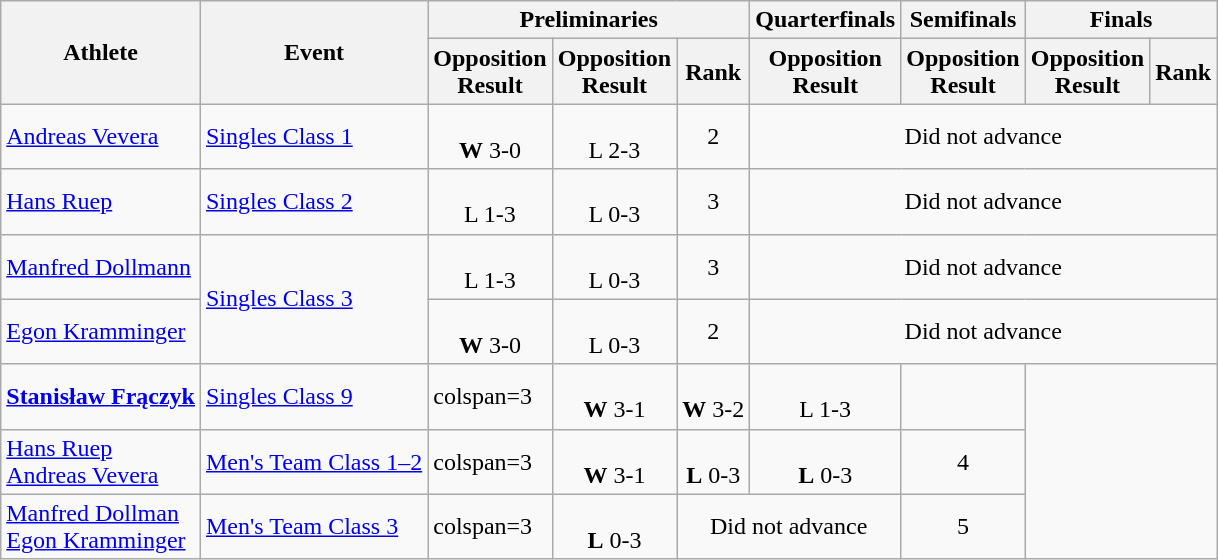<table class=wikitable>
<tr>
<th rowspan="2">Athlete</th>
<th rowspan="2">Event</th>
<th colspan="3">Preliminaries</th>
<th>Quarterfinals</th>
<th>Semifinals</th>
<th colspan="2">Finals</th>
</tr>
<tr>
<th>Opposition<br>Result</th>
<th>Opposition<br>Result</th>
<th>Rank</th>
<th>Opposition<br>Result</th>
<th>Opposition<br>Result</th>
<th>Opposition<br>Result</th>
<th>Rank</th>
</tr>
<tr>
<td><a href='#'>Andreas Vevera</a></td>
<td><a href='#'>Singles Class 1</a></td>
<td align=center> <br> <strong>W</strong> 3-0</td>
<td align=center> <br> L 2-3</td>
<td align=center>2</td>
<td colspan=4 align=center>Did not advance</td>
</tr>
<tr>
<td><a href='#'>Hans Ruep</a></td>
<td><a href='#'>Singles Class 2</a></td>
<td align=center> <br> L 1-3</td>
<td align=center> <br> L 0-3</td>
<td align=center>3</td>
<td colspan=4 align=center>Did not advance</td>
</tr>
<tr>
<td><a href='#'>Manfred Dollmann</a></td>
<td rowspan=2><a href='#'>Singles Class 3</a></td>
<td align=center> <br> L 1-3</td>
<td align=center> <br> L 0-3</td>
<td align=center>3</td>
<td align=center colspan=4>Did not advance</td>
</tr>
<tr>
<td><a href='#'>Egon Kramminger</a></td>
<td align=center> <br> <strong>W</strong> 3-0</td>
<td align=center> <br> L 0-3</td>
<td align=center>2</td>
<td align=center colspan=4>Did not advance</td>
</tr>
<tr>
<td><strong><a href='#'>Stanisław Frączyk</a></strong></td>
<td><a href='#'>Singles Class 9</a></td>
<td>colspan=3 </td>
<td align=center> <br> <strong>W</strong> 3-1</td>
<td align=center> <br> <strong>W</strong> 3-2</td>
<td align=center> <br> L 1-3</td>
<td align=center></td>
</tr>
<tr>
<td><a href='#'>Hans Ruep</a> <br> <a href='#'>Andreas Vevera</a></td>
<td align=center><a href='#'>Men's Team Class 1–2</a></td>
<td>colspan=3 </td>
<td align=center><br> <strong>W</strong> 3-1</td>
<td align=center><br> <strong>L</strong> 0-3</td>
<td align=center><br> <strong>L</strong> 0-3</td>
<td align=center>4</td>
</tr>
<tr>
<td><a href='#'>Manfred Dollman</a> <br> <a href='#'>Egon Kramminger</a></td>
<td><a href='#'>Men's Team Class 3</a></td>
<td>colspan=3 </td>
<td align=center><br> <strong>L</strong> 0-3</td>
<td colspan=2 align=center>Did not advance</td>
<td align=center>5</td>
</tr>
</table>
